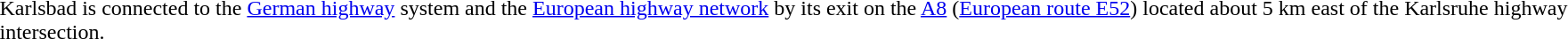<table>
<tr>
<td></td>
<td></td>
<td><br>Karlsbad is connected to the <a href='#'>German highway</a> system and the <a href='#'>European highway network</a> by its exit on the <a href='#'>A8</a> (<a href='#'>European route E52</a>) located about 5 km east of the Karlsruhe highway intersection.</td>
</tr>
</table>
